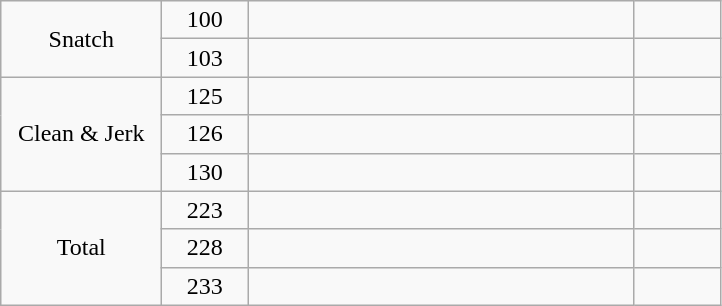<table class = "wikitable" style="text-align:center;">
<tr>
<td rowspan=2 width=100>Snatch</td>
<td width=50>100</td>
<td width=250 align=left></td>
<td width=50></td>
</tr>
<tr>
<td>103</td>
<td align=left></td>
<td></td>
</tr>
<tr>
<td rowspan=3>Clean & Jerk</td>
<td>125</td>
<td align=left></td>
<td></td>
</tr>
<tr>
<td>126</td>
<td align=left></td>
<td></td>
</tr>
<tr>
<td>130</td>
<td align=left></td>
<td></td>
</tr>
<tr>
<td rowspan=3>Total</td>
<td>223</td>
<td align=left></td>
<td></td>
</tr>
<tr>
<td>228</td>
<td align=left></td>
<td></td>
</tr>
<tr>
<td>233</td>
<td align=left></td>
<td></td>
</tr>
</table>
